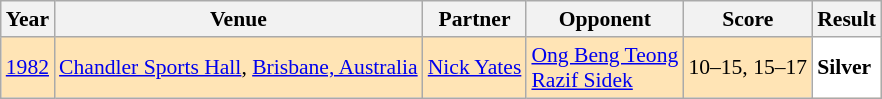<table class="sortable wikitable" style="font-size: 90%;">
<tr>
<th>Year</th>
<th>Venue</th>
<th>Partner</th>
<th>Opponent</th>
<th>Score</th>
<th>Result</th>
</tr>
<tr style="background:#FFE4B5">
<td align="center"><a href='#'>1982</a></td>
<td align="left"><a href='#'>Chandler Sports Hall</a>, <a href='#'>Brisbane, Australia</a></td>
<td align="left"> <a href='#'>Nick Yates</a></td>
<td align="left"> <a href='#'>Ong Beng Teong</a> <br>  <a href='#'>Razif Sidek</a></td>
<td align="left">10–15, 15–17</td>
<td style="text-align:left; background:white"> <strong>Silver</strong></td>
</tr>
</table>
